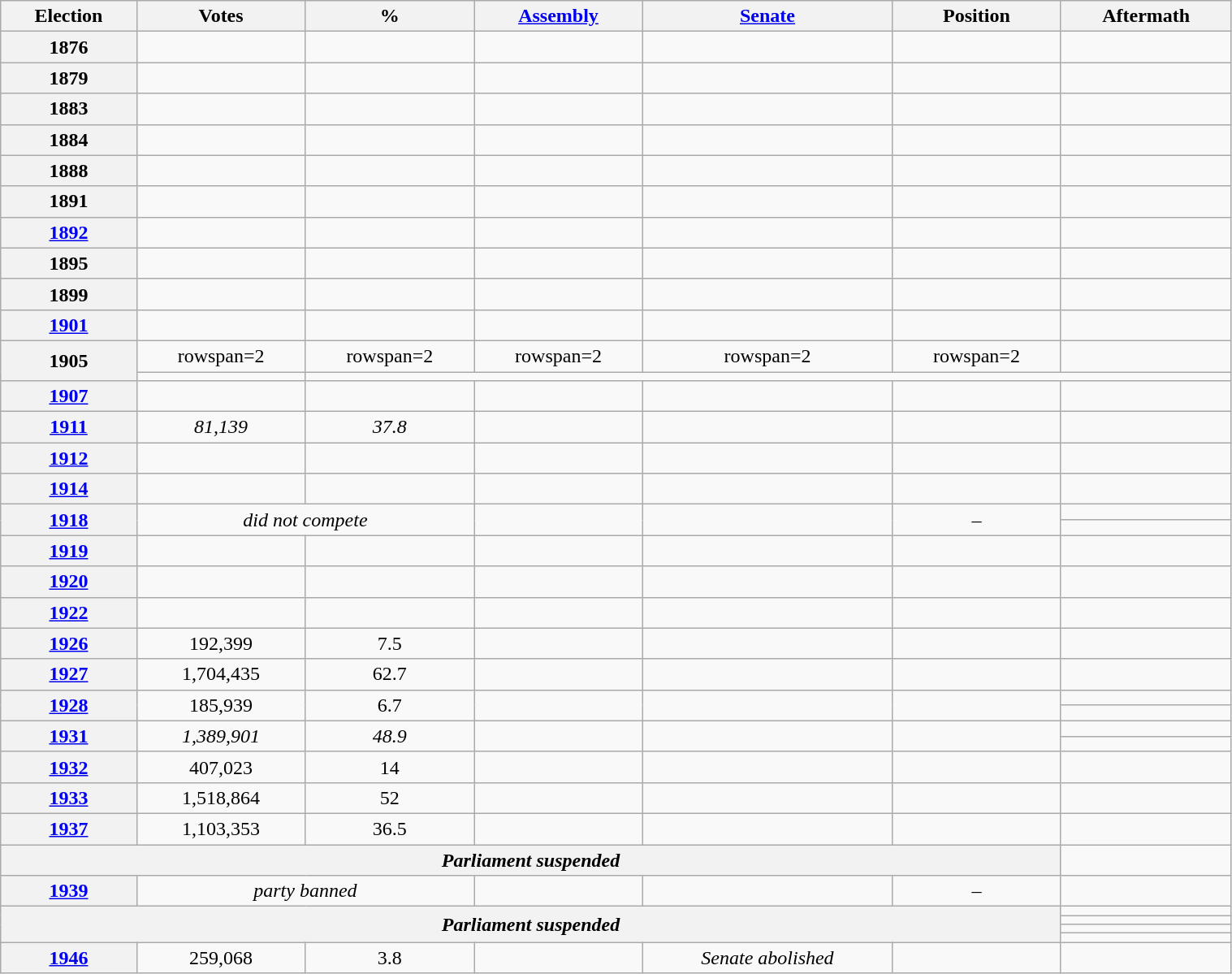<table class=wikitable style="text-align: right;" width=80%>
<tr>
<th>Election</th>
<th>Votes</th>
<th>%</th>
<th><a href='#'>Assembly</a></th>
<th><a href='#'>Senate</a></th>
<th>Position</th>
<th>Aftermath</th>
</tr>
<tr style="text-align:center;">
<th>1876</th>
<td></td>
<td></td>
<td></td>
<td></td>
<td></td>
<td></td>
</tr>
<tr style="text-align:center;">
<th>1879</th>
<td></td>
<td></td>
<td></td>
<td></td>
<td></td>
<td></td>
</tr>
<tr style="text-align:center;">
<th>1883</th>
<td></td>
<td></td>
<td></td>
<td></td>
<td></td>
<td></td>
</tr>
<tr style="text-align:center;">
<th>1884</th>
<td></td>
<td></td>
<td></td>
<td></td>
<td></td>
<td></td>
</tr>
<tr style="text-align:center;">
<th>1888</th>
<td></td>
<td></td>
<td></td>
<td></td>
<td></td>
<td></td>
</tr>
<tr style="text-align:center;">
<th>1891</th>
<td></td>
<td></td>
<td></td>
<td></td>
<td></td>
<td></td>
</tr>
<tr style="text-align:center;">
<th><a href='#'>1892</a></th>
<td></td>
<td></td>
<td></td>
<td></td>
<td></td>
<td></td>
</tr>
<tr style="text-align:center;">
<th>1895</th>
<td></td>
<td></td>
<td></td>
<td></td>
<td></td>
<td></td>
</tr>
<tr style="text-align:center;">
<th>1899</th>
<td></td>
<td></td>
<td></td>
<td></td>
<td></td>
<td></td>
</tr>
<tr style="text-align:center;">
<th><a href='#'>1901</a></th>
<td></td>
<td></td>
<td></td>
<td></td>
<td></td>
<td></td>
</tr>
<tr style="text-align:center;">
<th rowspan=2>1905</th>
<td>rowspan=2 </td>
<td>rowspan=2 </td>
<td>rowspan=2 </td>
<td>rowspan=2 </td>
<td>rowspan=2 </td>
<td></td>
</tr>
<tr>
<td></td>
</tr>
<tr style="text-align:center;">
<th><a href='#'>1907</a></th>
<td></td>
<td></td>
<td></td>
<td></td>
<td></td>
<td></td>
</tr>
<tr style="text-align:center;">
<th><a href='#'>1911</a></th>
<td><em>81,139</em></td>
<td><em>37.8</em></td>
<td></td>
<td></td>
<td></td>
<td></td>
</tr>
<tr style="text-align:center;">
<th><a href='#'>1912</a></th>
<td></td>
<td></td>
<td></td>
<td></td>
<td></td>
<td></td>
</tr>
<tr style="text-align:center;">
<th><a href='#'>1914</a></th>
<td></td>
<td></td>
<td></td>
<td></td>
<td></td>
<td></td>
</tr>
<tr style="text-align:center;">
<th rowspan=2><a href='#'>1918</a></th>
<td rowspan=2; colspan=2; style="text-align: center;"><em>did not compete</em></td>
<td rowspan=2></td>
<td rowspan=2></td>
<td rowspan=2>–</td>
<td></td>
</tr>
<tr>
<td></td>
</tr>
<tr style="text-align:center;">
<th><a href='#'>1919</a></th>
<td></td>
<td></td>
<td></td>
<td></td>
<td></td>
<td></td>
</tr>
<tr style="text-align:center;">
<th><a href='#'>1920</a></th>
<td></td>
<td></td>
<td></td>
<td></td>
<td></td>
<td></td>
</tr>
<tr style="text-align:center;">
<th><a href='#'>1922</a></th>
<td></td>
<td></td>
<td></td>
<td></td>
<td></td>
<td></td>
</tr>
<tr style="text-align:center;">
<th><a href='#'>1926</a></th>
<td>192,399</td>
<td>7.5</td>
<td></td>
<td></td>
<td></td>
<td></td>
</tr>
<tr style="text-align:center;">
<th><a href='#'>1927</a></th>
<td>1,704,435</td>
<td>62.7</td>
<td></td>
<td></td>
<td></td>
<td></td>
</tr>
<tr style="text-align:center;">
<th rowspan=2><a href='#'>1928</a></th>
<td rowspan=2>185,939</td>
<td rowspan=2>6.7</td>
<td rowspan=2></td>
<td rowspan=2></td>
<td rowspan=2></td>
<td></td>
</tr>
<tr>
<td></td>
</tr>
<tr style="text-align:center;">
<th rowspan=2><a href='#'>1931</a></th>
<td rowspan=2><em>1,389,901</em></td>
<td rowspan=2><em>48.9</em></td>
<td rowspan=2></td>
<td rowspan=2></td>
<td rowspan=2></td>
<td></td>
</tr>
<tr>
<td></td>
</tr>
<tr style="text-align:center;">
<th><a href='#'>1932</a></th>
<td>407,023</td>
<td>14</td>
<td></td>
<td></td>
<td style="text-align: center;"></td>
<td></td>
</tr>
<tr style="text-align:center;">
<th><a href='#'>1933</a></th>
<td>1,518,864</td>
<td>52</td>
<td></td>
<td></td>
<td></td>
<td></td>
</tr>
<tr style="text-align:center;">
<th><a href='#'>1937</a></th>
<td>1,103,353</td>
<td>36.5</td>
<td></td>
<td></td>
<td style="text-align: center;"></td>
<td></td>
</tr>
<tr style="text-align:center;">
<th colspan=6; style="text-align: center;"><em>Parliament suspended</em></th>
<td></td>
</tr>
<tr style="text-align:center;">
<th><a href='#'>1939</a></th>
<td colspan=2; style="text-align: center;"><em>party banned</em></td>
<td></td>
<td></td>
<td>–</td>
<td></td>
</tr>
<tr style="text-align:center;">
<th rowspan=4; colspan=6; style="text-align: center;"><em>Parliament suspended</em></th>
<td></td>
</tr>
<tr>
<td></td>
</tr>
<tr>
<td></td>
</tr>
<tr>
<td></td>
</tr>
<tr style="text-align:center;">
<th><a href='#'>1946</a></th>
<td>259,068</td>
<td>3.8</td>
<td></td>
<td><em>Senate abolished</em></td>
<td style="text-align: center;"></td>
<td></td>
</tr>
</table>
